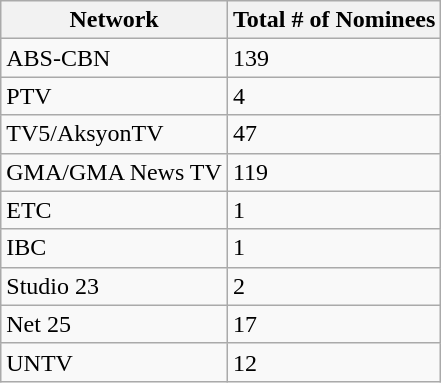<table class="wikitable sortable">
<tr>
<th>Network</th>
<th>Total # of Nominees</th>
</tr>
<tr>
<td>ABS-CBN</td>
<td>139</td>
</tr>
<tr>
<td>PTV</td>
<td>4</td>
</tr>
<tr>
<td>TV5/AksyonTV</td>
<td>47</td>
</tr>
<tr>
<td>GMA/GMA News TV</td>
<td>119</td>
</tr>
<tr>
<td>ETC</td>
<td>1</td>
</tr>
<tr>
<td>IBC</td>
<td>1</td>
</tr>
<tr>
<td>Studio 23</td>
<td>2</td>
</tr>
<tr>
<td>Net 25</td>
<td>17</td>
</tr>
<tr>
<td>UNTV</td>
<td>12</td>
</tr>
</table>
